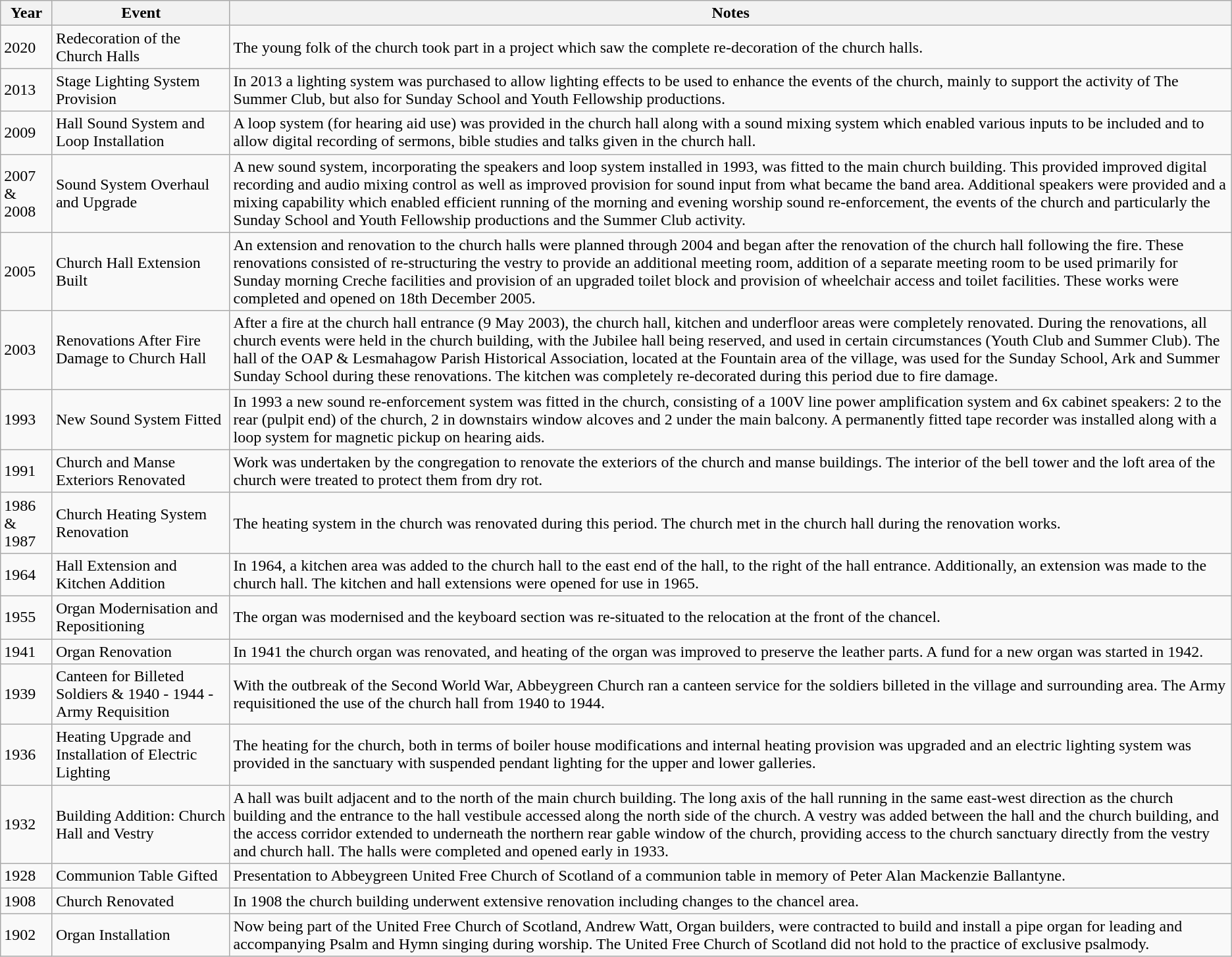<table class="wikitable">
<tr>
<th>Year</th>
<th>Event</th>
<th>Notes</th>
</tr>
<tr>
<td>2020</td>
<td>Redecoration of the Church Halls</td>
<td>The young folk of the church took part in a project which saw the complete re-decoration of the church halls.</td>
</tr>
<tr>
<td>2013</td>
<td>Stage Lighting System Provision</td>
<td>In 2013 a lighting system was purchased to allow lighting effects to be used to enhance the events of the church, mainly to support the activity of The Summer Club, but also for Sunday School and Youth Fellowship productions.</td>
</tr>
<tr>
<td>2009</td>
<td>Hall Sound System and Loop Installation</td>
<td>A loop system (for hearing aid use) was provided in the church hall along with a sound mixing system which enabled various inputs to be included and to allow digital recording of sermons, bible studies and talks given in the church hall.</td>
</tr>
<tr>
<td>2007 & 2008</td>
<td>Sound System Overhaul and Upgrade</td>
<td>A new sound system, incorporating the speakers and loop system installed in 1993, was fitted to the main church building.  This provided improved digital recording and audio mixing control as well as improved provision for sound input from what became the band area.  Additional speakers were provided and a mixing capability which enabled efficient running of the morning and evening worship sound re-enforcement, the events of the church and particularly the Sunday School and Youth Fellowship productions and the Summer Club activity.</td>
</tr>
<tr>
<td>2005</td>
<td>Church Hall Extension Built</td>
<td>An extension and renovation to the church halls were planned through 2004 and began after the renovation of the church hall following the fire.  These renovations consisted of re-structuring the vestry to provide an additional meeting room, addition of a separate meeting room to be used primarily for Sunday morning Creche facilities and provision of an upgraded toilet block and provision of wheelchair access and toilet facilities.  These works were completed and opened on 18th December 2005.</td>
</tr>
<tr>
<td>2003</td>
<td>Renovations After Fire Damage to Church Hall</td>
<td>After a fire at the church hall entrance (9 May 2003), the church hall, kitchen and underfloor areas were completely renovated.  During the renovations, all church events were held in the church building, with the Jubilee hall being reserved, and used in certain circumstances (Youth Club and Summer Club).  The hall of the OAP & Lesmahagow Parish Historical Association, located at the Fountain area of the village, was used for the Sunday School, Ark and Summer Sunday School during these renovations.  The kitchen was completely re-decorated during this period due to fire damage.</td>
</tr>
<tr>
<td>1993</td>
<td>New Sound System Fitted</td>
<td>In 1993 a new sound re-enforcement system was fitted in the church, consisting of a 100V line power amplification system and 6x cabinet speakers: 2 to the rear (pulpit end) of the church, 2 in downstairs window alcoves and 2 under the main balcony.  A permanently fitted tape recorder was installed along with a loop system for magnetic pickup on hearing aids.</td>
</tr>
<tr>
<td>1991</td>
<td>Church and Manse Exteriors Renovated</td>
<td>Work was undertaken by the congregation to renovate the exteriors of the church and manse buildings.  The interior of the bell tower and the loft area of the church were treated to protect them from dry rot.</td>
</tr>
<tr>
<td>1986 & 1987</td>
<td>Church Heating System Renovation</td>
<td>The heating system in the church was renovated during this period.  The church met in the church hall during the renovation works.</td>
</tr>
<tr>
<td>1964</td>
<td>Hall Extension and Kitchen Addition</td>
<td>In 1964, a kitchen area was added to the church hall to the east end of the hall, to the right of the hall entrance.  Additionally, an extension was made to the church hall.  The kitchen and hall extensions were opened for use in 1965.</td>
</tr>
<tr>
<td>1955</td>
<td>Organ Modernisation and Repositioning</td>
<td>The organ was modernised and the keyboard section was re-situated to the relocation at the front of the chancel.</td>
</tr>
<tr>
<td>1941</td>
<td>Organ Renovation</td>
<td>In 1941 the church organ was renovated, and heating of the organ was improved to preserve the leather parts.  A fund for a new organ was started in 1942.</td>
</tr>
<tr>
<td>1939</td>
<td>Canteen for Billeted Soldiers & 1940 - 1944 - Army Requisition</td>
<td>With the outbreak of the Second World War, Abbeygreen Church ran a canteen service for the soldiers billeted in the village and surrounding area.  The Army requisitioned the use of the church hall from 1940 to 1944.</td>
</tr>
<tr>
<td>1936</td>
<td>Heating Upgrade and Installation of Electric Lighting</td>
<td>The heating for the church, both in terms of boiler house modifications and internal heating provision was upgraded and an electric lighting system was provided in the sanctuary with suspended pendant lighting for the upper and lower galleries.</td>
</tr>
<tr>
<td>1932</td>
<td>Building Addition:  Church Hall and Vestry</td>
<td>A hall was built adjacent and to the north of the main church building.  The long axis of the hall running in the same east-west direction as the church building and the entrance to the hall vestibule accessed along the north side of the church.  A vestry was added between the hall and the church building, and the access corridor extended to underneath the northern rear gable window of the church, providing access to the church sanctuary directly from the vestry and church hall.  The halls were completed and opened early in 1933.</td>
</tr>
<tr>
<td>1928</td>
<td>Communion Table Gifted</td>
<td>Presentation to Abbeygreen United Free Church of Scotland of a communion table in memory of Peter Alan Mackenzie Ballantyne.</td>
</tr>
<tr>
<td>1908</td>
<td>Church Renovated</td>
<td>In 1908 the church building underwent extensive renovation including changes to the chancel area.</td>
</tr>
<tr>
<td>1902</td>
<td>Organ Installation</td>
<td>Now being part of the United Free Church of Scotland, Andrew Watt, Organ builders, were contracted to build and install a pipe organ for leading and accompanying Psalm and Hymn singing during worship.  The United Free Church of Scotland did not hold to the practice of exclusive psalmody.</td>
</tr>
</table>
